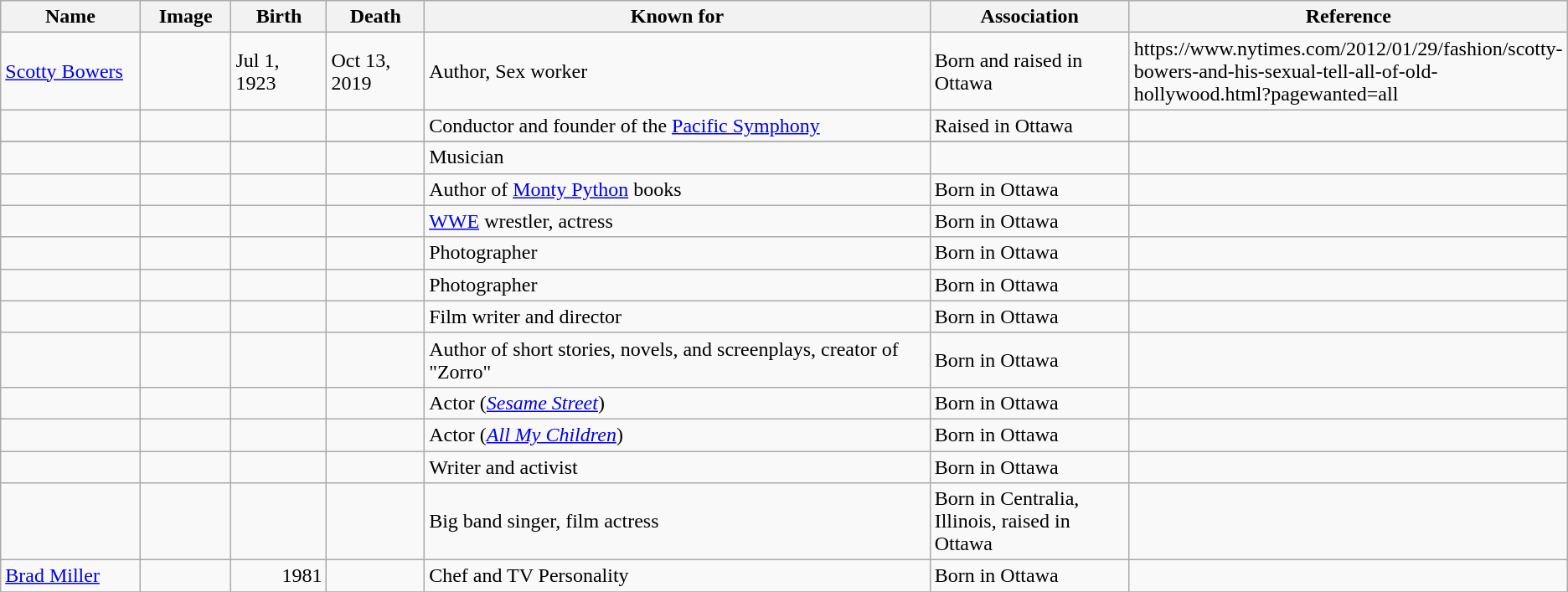<table class="wikitable sortable">
<tr>
<th scope="col" width="140">Name</th>
<th scope="col" width="80" class="unsortable">Image</th>
<th scope="col" width="90">Birth</th>
<th scope="col" width="90">Death</th>
<th scope="col" width="600" class="unsortable">Known for</th>
<th scope="col" width="200" class="unsortable">Association</th>
<th scope="col" width="30" class="unsortable">Reference</th>
</tr>
<tr>
<td><a href='#'>Scotty Bowers</a></td>
<td></td>
<td>Jul 1, 1923</td>
<td>Oct 13, 2019</td>
<td>Author, Sex worker</td>
<td>Born and raised in Ottawa</td>
<td>https://www.nytimes.com/2012/01/29/fashion/scotty-bowers-and-his-sexual-tell-all-of-old-hollywood.html?pagewanted=all</td>
</tr>
<tr>
<td></td>
<td></td>
<td align="right"></td>
<td></td>
<td>Conductor and founder of the <a href='#'>Pacific Symphony</a></td>
<td>Raised in Ottawa</td>
<td align="center"></td>
</tr>
<tr>
</tr>
<tr>
<td></td>
<td></td>
<td align=right></td>
<td></td>
<td>Musician</td>
<td></td>
<td align="center"></td>
</tr>
<tr>
<td></td>
<td></td>
<td align=right></td>
<td></td>
<td>Author of <a href='#'>Monty Python</a> books</td>
<td>Born in Ottawa</td>
<td align="center"></td>
</tr>
<tr>
<td></td>
<td></td>
<td align=right></td>
<td></td>
<td><a href='#'>WWE</a> wrestler, actress</td>
<td>Born in Ottawa</td>
<td align="center"></td>
</tr>
<tr>
<td></td>
<td></td>
<td align=right></td>
<td align=right></td>
<td>Photographer</td>
<td>Born in Ottawa</td>
<td align="center"></td>
</tr>
<tr>
<td></td>
<td></td>
<td align=right></td>
<td align=right></td>
<td>Photographer</td>
<td>Born in Ottawa</td>
<td align="center"></td>
</tr>
<tr>
<td></td>
<td></td>
<td align=right></td>
<td></td>
<td>Film writer and director</td>
<td>Born in Ottawa</td>
<td align="center"></td>
</tr>
<tr>
<td></td>
<td></td>
<td align=right></td>
<td align=right></td>
<td>Author of short stories, novels, and screenplays, creator of "Zorro"</td>
<td>Born in Ottawa</td>
<td align="center"></td>
</tr>
<tr>
<td></td>
<td></td>
<td align=right></td>
<td align=right></td>
<td>Actor (<em><a href='#'>Sesame Street</a></em>)</td>
<td>Born in Ottawa</td>
<td align="center"></td>
</tr>
<tr>
<td></td>
<td></td>
<td align=right></td>
<td></td>
<td>Actor (<em><a href='#'>All My Children</a></em>)</td>
<td>Born in Ottawa</td>
<td align="center"></td>
</tr>
<tr>
<td></td>
<td></td>
<td align=right></td>
<td align=right></td>
<td>Writer and activist</td>
<td>Born in Ottawa</td>
<td align="center"></td>
</tr>
<tr>
<td></td>
<td></td>
<td align=right></td>
<td align=right></td>
<td>Big band singer, film actress</td>
<td>Born in Centralia, Illinois, raised in Ottawa</td>
<td align="center"></td>
</tr>
<tr>
<td><a href='#'>Brad Miller</a></td>
<td></td>
<td align="right">1981</td>
<td></td>
<td>Chef and TV Personality</td>
<td>Born in Ottawa</td>
<td></td>
</tr>
<tr>
</tr>
</table>
